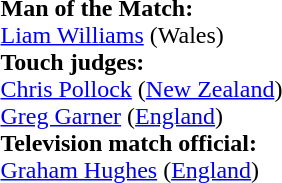<table style="width:100%">
<tr>
<td><br><strong>Man of the Match:</strong>
<br><a href='#'>Liam Williams</a> (Wales)<br><strong>Touch judges:</strong>
<br><a href='#'>Chris Pollock</a> (<a href='#'>New Zealand</a>)
<br><a href='#'>Greg Garner</a> (<a href='#'>England</a>)
<br><strong>Television match official:</strong>
<br><a href='#'>Graham Hughes</a> (<a href='#'>England</a>)</td>
</tr>
</table>
